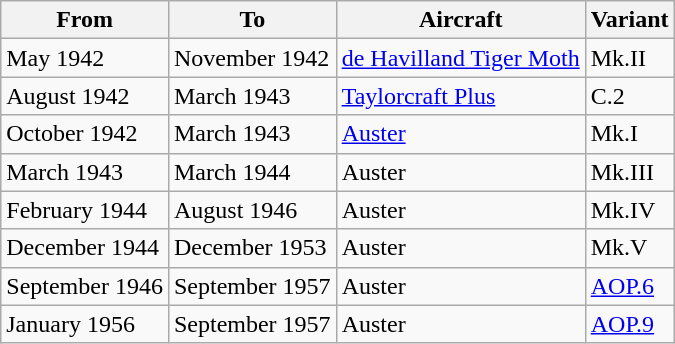<table class="wikitable">
<tr>
<th>From</th>
<th>To</th>
<th>Aircraft</th>
<th>Variant</th>
</tr>
<tr>
<td>May 1942</td>
<td>November 1942</td>
<td><a href='#'>de Havilland Tiger Moth</a></td>
<td>Mk.II</td>
</tr>
<tr>
<td>August 1942</td>
<td>March 1943</td>
<td><a href='#'>Taylorcraft Plus</a></td>
<td>C.2</td>
</tr>
<tr>
<td>October 1942</td>
<td>March 1943</td>
<td><a href='#'>Auster</a></td>
<td>Mk.I</td>
</tr>
<tr>
<td>March 1943</td>
<td>March 1944</td>
<td>Auster</td>
<td>Mk.III</td>
</tr>
<tr>
<td>February 1944</td>
<td>August 1946</td>
<td>Auster</td>
<td>Mk.IV</td>
</tr>
<tr>
<td>December 1944</td>
<td>December 1953</td>
<td>Auster</td>
<td>Mk.V</td>
</tr>
<tr>
<td>September 1946</td>
<td>September 1957</td>
<td>Auster</td>
<td><a href='#'>AOP.6</a></td>
</tr>
<tr>
<td>January 1956</td>
<td>September 1957</td>
<td>Auster</td>
<td><a href='#'>AOP.9</a></td>
</tr>
</table>
